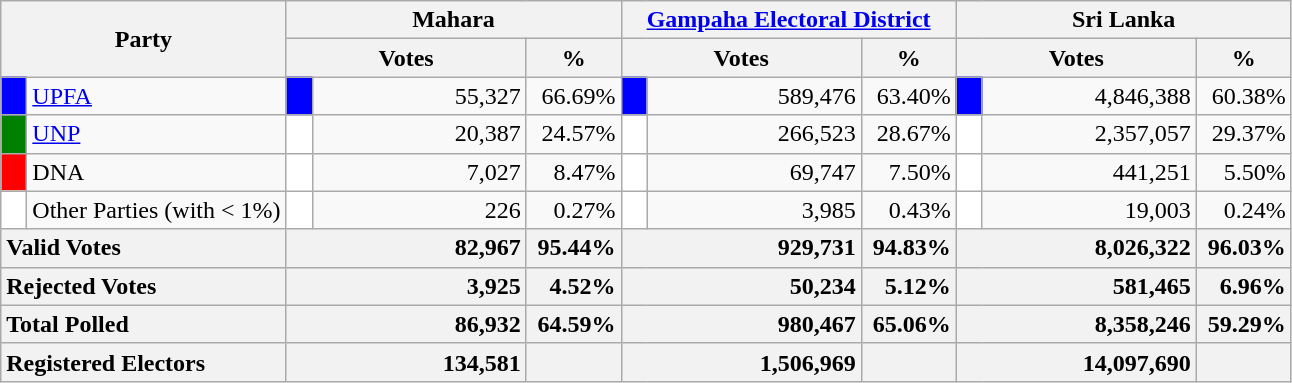<table class="wikitable">
<tr>
<th colspan="2" width="144px"rowspan="2">Party</th>
<th colspan="3" width="216px">Mahara</th>
<th colspan="3" width="216px"><a href='#'>Gampaha Electoral District</a></th>
<th colspan="3" width="216px">Sri Lanka</th>
</tr>
<tr>
<th colspan="2" width="144px">Votes</th>
<th>%</th>
<th colspan="2" width="144px">Votes</th>
<th>%</th>
<th colspan="2" width="144px">Votes</th>
<th>%</th>
</tr>
<tr>
<td style="background-color:blue;" width="10px"></td>
<td style="text-align:left;"><a href='#'>UPFA</a></td>
<td style="background-color:blue;" width="10px"></td>
<td style="text-align:right;">55,327</td>
<td style="text-align:right;">66.69%</td>
<td style="background-color:blue;" width="10px"></td>
<td style="text-align:right;">589,476</td>
<td style="text-align:right;">63.40%</td>
<td style="background-color:blue;" width="10px"></td>
<td style="text-align:right;">4,846,388</td>
<td style="text-align:right;">60.38%</td>
</tr>
<tr>
<td style="background-color:green;" width="10px"></td>
<td style="text-align:left;"><a href='#'>UNP</a></td>
<td style="background-color:white;" width="10px"></td>
<td style="text-align:right;">20,387</td>
<td style="text-align:right;">24.57%</td>
<td style="background-color:white;" width="10px"></td>
<td style="text-align:right;">266,523</td>
<td style="text-align:right;">28.67%</td>
<td style="background-color:white;" width="10px"></td>
<td style="text-align:right;">2,357,057</td>
<td style="text-align:right;">29.37%</td>
</tr>
<tr>
<td style="background-color:red;" width="10px"></td>
<td style="text-align:left;">DNA</td>
<td style="background-color:white;" width="10px"></td>
<td style="text-align:right;">7,027</td>
<td style="text-align:right;">8.47%</td>
<td style="background-color:white;" width="10px"></td>
<td style="text-align:right;">69,747</td>
<td style="text-align:right;">7.50%</td>
<td style="background-color:white;" width="10px"></td>
<td style="text-align:right;">441,251</td>
<td style="text-align:right;">5.50%</td>
</tr>
<tr>
<td style="background-color:white;" width="10px"></td>
<td style="text-align:left;">Other Parties (with < 1%)</td>
<td style="background-color:white;" width="10px"></td>
<td style="text-align:right;">226</td>
<td style="text-align:right;">0.27%</td>
<td style="background-color:white;" width="10px"></td>
<td style="text-align:right;">3,985</td>
<td style="text-align:right;">0.43%</td>
<td style="background-color:white;" width="10px"></td>
<td style="text-align:right;">19,003</td>
<td style="text-align:right;">0.24%</td>
</tr>
<tr>
<th colspan="2" width="144px"style="text-align:left;">Valid Votes</th>
<th style="text-align:right;"colspan="2" width="144px">82,967</th>
<th style="text-align:right;">95.44%</th>
<th style="text-align:right;"colspan="2" width="144px">929,731</th>
<th style="text-align:right;">94.83%</th>
<th style="text-align:right;"colspan="2" width="144px">8,026,322</th>
<th style="text-align:right;">96.03%</th>
</tr>
<tr>
<th colspan="2" width="144px"style="text-align:left;">Rejected Votes</th>
<th style="text-align:right;"colspan="2" width="144px">3,925</th>
<th style="text-align:right;">4.52%</th>
<th style="text-align:right;"colspan="2" width="144px">50,234</th>
<th style="text-align:right;">5.12%</th>
<th style="text-align:right;"colspan="2" width="144px">581,465</th>
<th style="text-align:right;">6.96%</th>
</tr>
<tr>
<th colspan="2" width="144px"style="text-align:left;">Total Polled</th>
<th style="text-align:right;"colspan="2" width="144px">86,932</th>
<th style="text-align:right;">64.59%</th>
<th style="text-align:right;"colspan="2" width="144px">980,467</th>
<th style="text-align:right;">65.06%</th>
<th style="text-align:right;"colspan="2" width="144px">8,358,246</th>
<th style="text-align:right;">59.29%</th>
</tr>
<tr>
<th colspan="2" width="144px"style="text-align:left;">Registered Electors</th>
<th style="text-align:right;"colspan="2" width="144px">134,581</th>
<th></th>
<th style="text-align:right;"colspan="2" width="144px">1,506,969</th>
<th></th>
<th style="text-align:right;"colspan="2" width="144px">14,097,690</th>
<th></th>
</tr>
</table>
